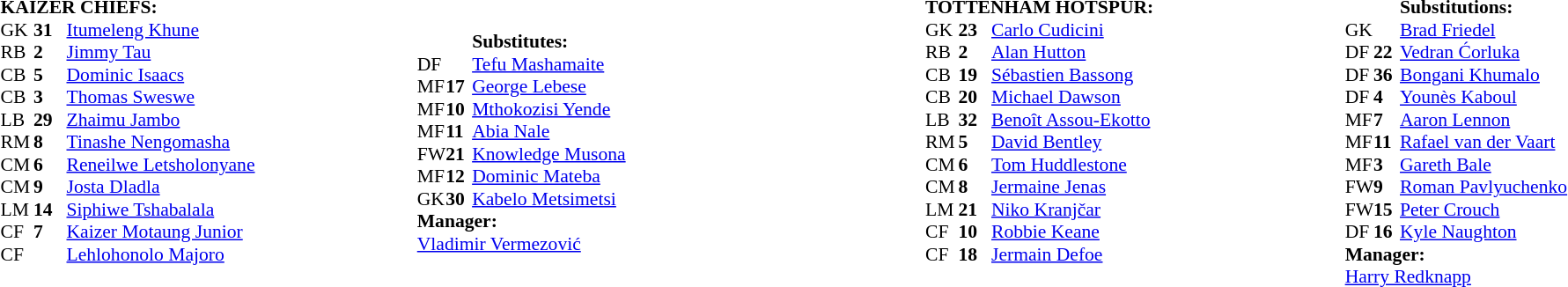<table width="100%">
<tr>
<td valign="top" width="25%"><br><table style="font-size: 90%" cellspacing="0" cellpadding="0">
<tr>
<th width="20"></th>
<th width="20"></th>
</tr>
<tr>
<td colspan="4"><strong>KAIZER CHIEFS:</strong></td>
</tr>
<tr>
<th width="25"></th>
<th width="25"></th>
</tr>
<tr>
<td>GK</td>
<td><strong>31</strong></td>
<td><a href='#'>Itumeleng Khune</a></td>
</tr>
<tr>
<td>RB</td>
<td><strong>2</strong></td>
<td><a href='#'>Jimmy Tau</a></td>
</tr>
<tr>
<td>CB</td>
<td><strong>5</strong></td>
<td><a href='#'>Dominic Isaacs</a></td>
<td></td>
<td></td>
</tr>
<tr>
<td>CB</td>
<td><strong>3</strong></td>
<td><a href='#'>Thomas Sweswe</a></td>
</tr>
<tr>
<td>LB</td>
<td><strong>29</strong></td>
<td><a href='#'>Zhaimu Jambo</a></td>
</tr>
<tr>
<td>RM</td>
<td><strong>8</strong></td>
<td><a href='#'>Tinashe Nengomasha</a></td>
</tr>
<tr>
<td>CM</td>
<td><strong>6</strong></td>
<td><a href='#'>Reneilwe Letsholonyane</a></td>
<td></td>
<td></td>
</tr>
<tr>
<td>CM</td>
<td><strong>9</strong></td>
<td><a href='#'>Josta Dladla</a></td>
<td></td>
<td></td>
</tr>
<tr>
<td>LM</td>
<td><strong>14</strong></td>
<td><a href='#'>Siphiwe Tshabalala</a></td>
<td></td>
<td></td>
</tr>
<tr>
<td>CF</td>
<td><strong>7</strong></td>
<td><a href='#'>Kaizer Motaung Junior</a></td>
<td></td>
<td></td>
</tr>
<tr>
<td>CF</td>
<td></td>
<td><a href='#'>Lehlohonolo Majoro</a></td>
<td></td>
<td></td>
</tr>
</table>
</td>
<td valign="centre" width="25%"><br><table style="font-size: 90%" cellspacing="0" cellpadding="0">
<tr>
<th width="20"></th>
<th width="20"></th>
<td colspan=3><strong>Substitutes:</strong></td>
</tr>
<tr>
<td>DF</td>
<td></td>
<td><a href='#'>Tefu Mashamaite</a></td>
<td></td>
</tr>
<tr>
<td>MF</td>
<td><strong>17</strong></td>
<td><a href='#'>George Lebese</a></td>
<td> </td>
</tr>
<tr>
<td>MF</td>
<td><strong>10</strong></td>
<td><a href='#'>Mthokozisi Yende</a></td>
<td></td>
</tr>
<tr>
<td>MF</td>
<td><strong>11</strong></td>
<td><a href='#'>Abia Nale</a></td>
<td></td>
</tr>
<tr>
<td>FW</td>
<td><strong>21</strong></td>
<td><a href='#'>Knowledge Musona</a></td>
<td></td>
</tr>
<tr>
<td>MF</td>
<td><strong>12</strong></td>
<td><a href='#'>Dominic Mateba</a></td>
<td></td>
</tr>
<tr>
<td>GK</td>
<td><strong>30</strong></td>
<td><a href='#'>Kabelo Metsimetsi</a></td>
</tr>
<tr>
<td colspan=3><strong>Manager:</strong></td>
</tr>
<tr>
<td colspan="4"> <a href='#'>Vladimir Vermezović</a></td>
</tr>
</table>
</td>
<td valign="top" width="25%"><br><table style="font-size: 90%" cellspacing="0" cellpadding="0"  align="center">
<tr>
<th width="20"></th>
<th width="20"></th>
</tr>
<tr>
<td colspan="4"><strong>TOTTENHAM HOTSPUR:</strong></td>
</tr>
<tr>
<th width="25"></th>
<th width="25"></th>
</tr>
<tr>
<td>GK</td>
<td><strong>23</strong></td>
<td><a href='#'>Carlo Cudicini</a></td>
</tr>
<tr>
<td>RB</td>
<td><strong>2</strong></td>
<td><a href='#'>Alan Hutton</a></td>
<td></td>
<td></td>
</tr>
<tr>
<td>CB</td>
<td><strong>19</strong></td>
<td><a href='#'>Sébastien Bassong</a></td>
<td></td>
<td></td>
</tr>
<tr>
<td>CB</td>
<td><strong>20</strong></td>
<td><a href='#'>Michael Dawson</a></td>
<td></td>
<td></td>
</tr>
<tr>
<td>LB</td>
<td><strong>32</strong></td>
<td><a href='#'>Benoît Assou-Ekotto</a></td>
</tr>
<tr>
<td>RM</td>
<td><strong>5</strong></td>
<td><a href='#'>David Bentley</a></td>
<td></td>
<td></td>
</tr>
<tr>
<td>CM</td>
<td><strong>6</strong></td>
<td><a href='#'>Tom Huddlestone</a></td>
<td></td>
<td></td>
</tr>
<tr>
<td>CM</td>
<td><strong>8</strong></td>
<td><a href='#'>Jermaine Jenas</a></td>
</tr>
<tr>
<td>LM</td>
<td><strong>21</strong></td>
<td><a href='#'>Niko Kranjčar</a></td>
<td></td>
<td></td>
</tr>
<tr>
<td>CF</td>
<td><strong>10</strong></td>
<td><a href='#'>Robbie Keane</a></td>
<td></td>
<td></td>
</tr>
<tr>
<td>CF</td>
<td><strong>18</strong></td>
<td><a href='#'>Jermain Defoe</a></td>
<td></td>
<td></td>
</tr>
</table>
</td>
<td valign="centre" width="25%"><br><table style="font-size: 90%" cellspacing="0" cellpadding="0"  align="center">
<tr>
<th width="20"></th>
<th width="20"></th>
<td colspan=3><strong>Substitutions:</strong></td>
</tr>
<tr>
<td>GK</td>
<td></td>
<td><a href='#'>Brad Friedel</a></td>
</tr>
<tr>
<td>DF</td>
<td><strong>22</strong></td>
<td><a href='#'>Vedran Ćorluka</a></td>
<td></td>
</tr>
<tr>
<td>DF</td>
<td><strong>36</strong></td>
<td><a href='#'>Bongani Khumalo</a></td>
<td></td>
</tr>
<tr>
<td>DF</td>
<td><strong>4</strong></td>
<td><a href='#'>Younès Kaboul</a></td>
<td></td>
</tr>
<tr>
<td>MF</td>
<td><strong>7</strong></td>
<td><a href='#'>Aaron Lennon</a></td>
<td></td>
</tr>
<tr>
<td>MF</td>
<td><strong>11</strong></td>
<td><a href='#'>Rafael van der Vaart</a></td>
<td></td>
</tr>
<tr>
<td>MF</td>
<td><strong>3</strong></td>
<td><a href='#'>Gareth Bale</a></td>
<td></td>
</tr>
<tr>
<td>FW</td>
<td><strong>9</strong></td>
<td><a href='#'>Roman Pavlyuchenko</a></td>
<td></td>
</tr>
<tr>
<td>FW</td>
<td><strong>15</strong></td>
<td><a href='#'>Peter Crouch</a></td>
<td></td>
</tr>
<tr>
<td>DF</td>
<td><strong>16</strong></td>
<td><a href='#'>Kyle Naughton</a></td>
</tr>
<tr>
<td colspan=3><strong>Manager:</strong></td>
</tr>
<tr>
<td colspan="4"> <a href='#'>Harry Redknapp</a></td>
</tr>
</table>
</td>
</tr>
</table>
